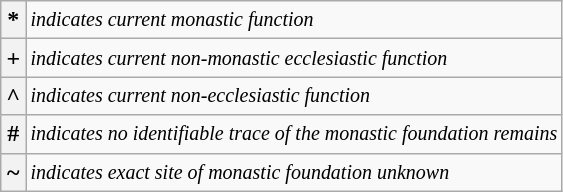<table class="wikitable">
<tr>
<th>*</th>
<td style="font-size:smaller;font-style:italic;">indicates current monastic function</td>
</tr>
<tr>
<th>+</th>
<td style="font-size:smaller;font-style:italic;">indicates current non-monastic ecclesiastic function</td>
</tr>
<tr>
<th>^</th>
<td style="font-size:smaller;font-style:italic;">indicates current non-ecclesiastic function</td>
</tr>
<tr>
<th>#</th>
<td style="font-size:smaller;font-style:italic;">indicates no identifiable trace of the monastic foundation remains</td>
</tr>
<tr>
<th>~</th>
<td style="font-size:smaller;font-style:italic;">indicates exact site of monastic foundation unknown</td>
</tr>
</table>
